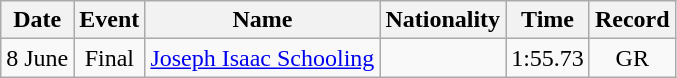<table class="wikitable" style="text-align:center;">
<tr>
<th>Date</th>
<th>Event</th>
<th>Name</th>
<th>Nationality</th>
<th>Time</th>
<th>Record</th>
</tr>
<tr>
<td>8 June</td>
<td>Final</td>
<td align=left><a href='#'>Joseph Isaac Schooling</a></td>
<td align=left></td>
<td>1:55.73</td>
<td align=center>GR</td>
</tr>
</table>
